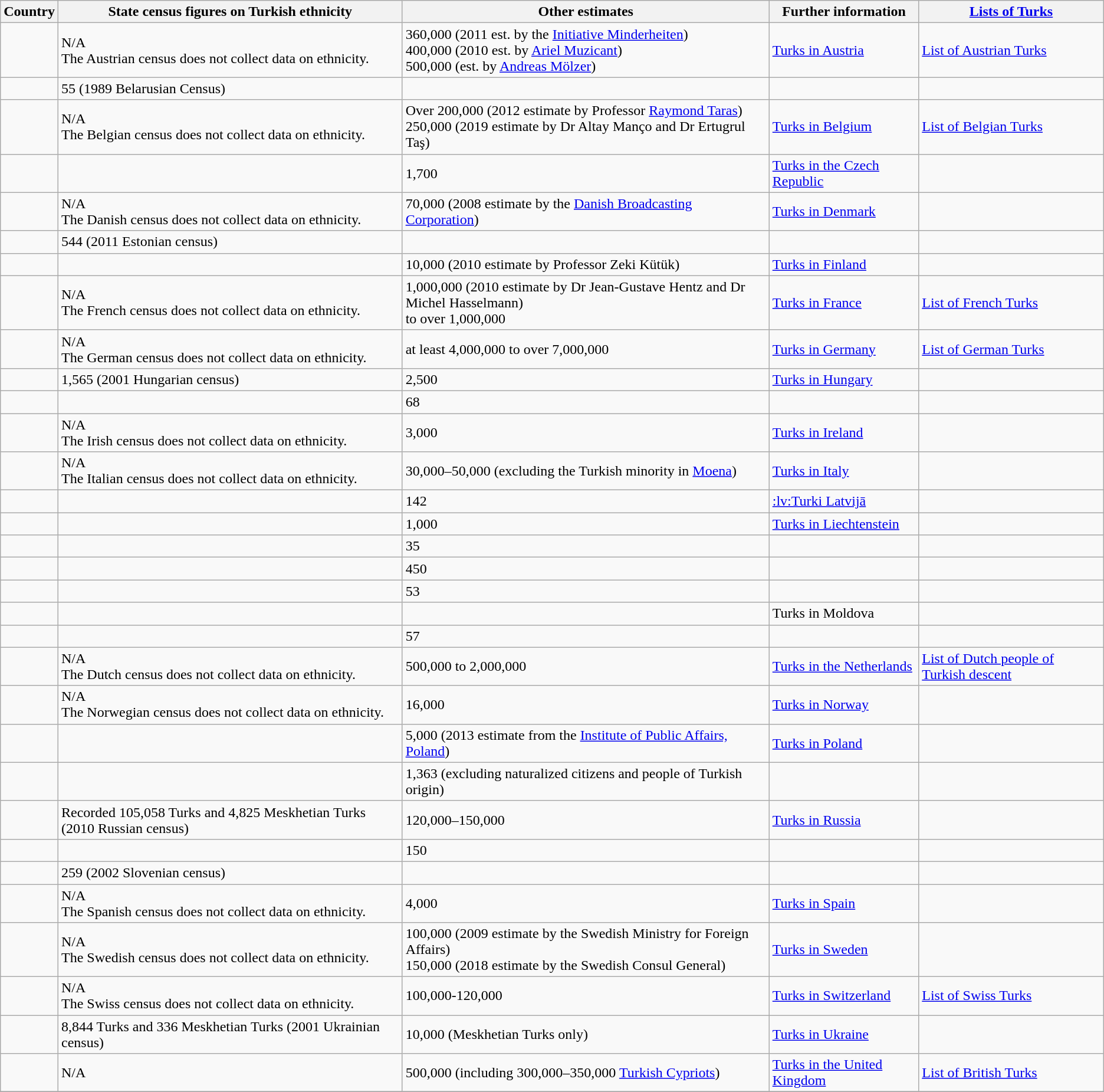<table class="wikitable sortable">
<tr>
<th>Country</th>
<th>State census figures on Turkish ethnicity</th>
<th>Other estimates</th>
<th>Further information</th>
<th><a href='#'>Lists of Turks</a></th>
</tr>
<tr>
<td></td>
<td>N/A <br> The Austrian census does not collect data on ethnicity.</td>
<td>360,000 (2011 est. by the <a href='#'>Initiative Minderheiten</a>) <br> 400,000 (2010 est. by <a href='#'>Ariel Muzicant</a>) <br> 500,000 (est. by <a href='#'>Andreas Mölzer</a>)</td>
<td><a href='#'>Turks in Austria</a></td>
<td><a href='#'>List of Austrian Turks</a></td>
</tr>
<tr>
<td></td>
<td>55 (1989 Belarusian Census)</td>
<td></td>
<td></td>
<td></td>
</tr>
<tr>
<td></td>
<td>N/A <br> The Belgian census does not collect data on ethnicity.</td>
<td>Over 200,000 (2012 estimate by Professor <a href='#'>Raymond Taras</a>) <br> 250,000 (2019 estimate by Dr Altay Manço and Dr Ertugrul Taş)</td>
<td><a href='#'>Turks in Belgium</a></td>
<td><a href='#'>List of Belgian Turks</a></td>
</tr>
<tr>
<td></td>
<td></td>
<td>1,700</td>
<td><a href='#'>Turks in the Czech Republic</a></td>
<td></td>
</tr>
<tr>
<td></td>
<td>N/A <br> The Danish census does not collect data on ethnicity.</td>
<td>70,000 (2008 estimate by the <a href='#'>Danish Broadcasting Corporation</a>)</td>
<td><a href='#'>Turks in Denmark</a></td>
<td></td>
</tr>
<tr>
<td></td>
<td>544 (2011 Estonian census)</td>
<td></td>
<td></td>
<td></td>
</tr>
<tr>
<td></td>
<td></td>
<td>10,000 (2010 estimate by Professor Zeki Kütük)</td>
<td><a href='#'>Turks in Finland</a></td>
<td></td>
</tr>
<tr>
<td></td>
<td>N/A <br> The French census does not collect data on ethnicity.</td>
<td>1,000,000 (2010 estimate by Dr Jean-Gustave Hentz and Dr Michel Hasselmann) <br> to over 1,000,000</td>
<td><a href='#'>Turks in France</a></td>
<td><a href='#'>List of French Turks</a></td>
</tr>
<tr>
<td></td>
<td>N/A <br> The German census does not collect data on ethnicity.</td>
<td>at least 4,000,000 to over 7,000,000</td>
<td><a href='#'>Turks in Germany</a></td>
<td><a href='#'>List of German Turks</a></td>
</tr>
<tr>
<td></td>
<td>1,565 (2001 Hungarian census)</td>
<td>2,500</td>
<td><a href='#'>Turks in Hungary</a></td>
<td></td>
</tr>
<tr>
<td></td>
<td></td>
<td>68</td>
<td></td>
<td></td>
</tr>
<tr>
<td></td>
<td>N/A <br> The Irish census does not collect data on ethnicity.</td>
<td>3,000</td>
<td><a href='#'>Turks in Ireland</a></td>
<td></td>
</tr>
<tr>
<td></td>
<td>N/A <br> The Italian census does not collect data on ethnicity.</td>
<td>30,000–50,000 (excluding the Turkish minority in <a href='#'>Moena</a>)</td>
<td><a href='#'>Turks in Italy</a></td>
<td></td>
</tr>
<tr>
<td></td>
<td></td>
<td>142</td>
<td><a href='#'>:lv:Turki Latvijā</a></td>
<td></td>
</tr>
<tr>
<td></td>
<td></td>
<td>1,000</td>
<td><a href='#'>Turks in Liechtenstein</a></td>
<td></td>
</tr>
<tr>
<td></td>
<td></td>
<td>35</td>
<td></td>
<td></td>
</tr>
<tr>
<td></td>
<td></td>
<td>450</td>
<td></td>
<td></td>
</tr>
<tr>
<td></td>
<td></td>
<td>53</td>
<td></td>
<td></td>
</tr>
<tr>
<td></td>
<td></td>
<td></td>
<td>Turks in Moldova</td>
<td></td>
</tr>
<tr>
<td></td>
<td></td>
<td>57</td>
<td></td>
<td></td>
</tr>
<tr>
<td></td>
<td>N/A <br> The Dutch census does not collect data on ethnicity.</td>
<td>500,000 to 2,000,000</td>
<td><a href='#'>Turks in the Netherlands</a></td>
<td><a href='#'>List of Dutch people of Turkish descent</a></td>
</tr>
<tr>
<td></td>
<td>N/A <br> The Norwegian census does not collect data on ethnicity.</td>
<td>16,000</td>
<td><a href='#'>Turks in Norway</a></td>
<td></td>
</tr>
<tr>
<td></td>
<td></td>
<td>5,000 (2013 estimate from the <a href='#'>Institute of Public Affairs, Poland</a>)</td>
<td><a href='#'>Turks in Poland</a></td>
<td></td>
</tr>
<tr>
<td></td>
<td></td>
<td>1,363 (excluding naturalized citizens and people of Turkish origin)</td>
<td></td>
<td></td>
</tr>
<tr>
<td></td>
<td>Recorded 105,058 Turks and 4,825 Meskhetian Turks (2010 Russian census)</td>
<td>120,000–150,000</td>
<td><a href='#'>Turks in Russia</a></td>
<td></td>
</tr>
<tr>
<td></td>
<td></td>
<td>150</td>
<td></td>
<td></td>
</tr>
<tr>
<td></td>
<td>259 (2002 Slovenian census)</td>
<td></td>
<td></td>
<td></td>
</tr>
<tr>
<td></td>
<td>N/A <br> The Spanish census does not collect data on ethnicity.</td>
<td>4,000</td>
<td><a href='#'>Turks in Spain</a></td>
<td></td>
</tr>
<tr>
<td></td>
<td>N/A <br> The Swedish census does not collect data on ethnicity.</td>
<td>100,000 (2009 estimate by the Swedish Ministry for Foreign Affairs) <br> 150,000 (2018 estimate by the Swedish Consul General)</td>
<td><a href='#'>Turks in Sweden</a></td>
<td></td>
</tr>
<tr>
<td></td>
<td>N/A <br> The Swiss census does not collect data on ethnicity.</td>
<td>100,000-120,000</td>
<td><a href='#'>Turks in Switzerland</a></td>
<td><a href='#'>List of Swiss Turks</a></td>
</tr>
<tr>
<td></td>
<td>8,844 Turks and 336 Meskhetian Turks (2001 Ukrainian census)</td>
<td>10,000 (Meskhetian Turks only)</td>
<td><a href='#'>Turks in Ukraine</a></td>
<td></td>
</tr>
<tr>
<td></td>
<td>N/A</td>
<td>500,000 (including 300,000–350,000 <a href='#'>Turkish Cypriots</a>)</td>
<td><a href='#'>Turks in the United Kingdom</a></td>
<td><a href='#'>List of British Turks</a></td>
</tr>
<tr>
</tr>
</table>
